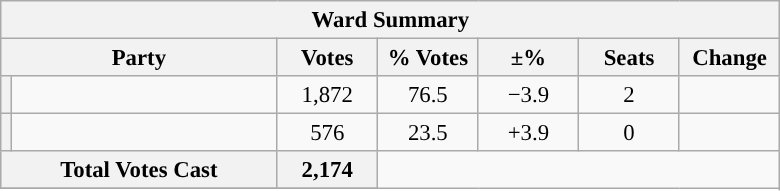<table class="wikitable" style="font-size: 95%;">
<tr>
<th colspan="7">Ward Summary</th>
</tr>
<tr>
<th colspan="2">Party</th>
<th style="width: 60px">Votes</th>
<th style="width: 60px">% Votes</th>
<th style="width: 60px">±%</th>
<th style="width: 60px">Seats</th>
<th style="width: 60px">Change</th>
</tr>
<tr>
<th style="background-color: "></th>
<td style="width: 170px"><a href='#'></a></td>
<td align="center">1,872</td>
<td align="center">76.5</td>
<td align="center">−3.9</td>
<td align="center">2</td>
<td align="center"></td>
</tr>
<tr>
<th style="background-color: "></th>
<td style="width: 170px"><a href='#'></a></td>
<td align="center">576</td>
<td align="center">23.5</td>
<td align="center">+3.9</td>
<td align="center">0</td>
<td align="center"></td>
</tr>
<tr style="background-color:#E9E9E9">
<th colspan="2">Total Votes Cast</th>
<th style="width: 60px">2,174</th>
</tr>
<tr style="background-color:#E9E9E9">
</tr>
</table>
